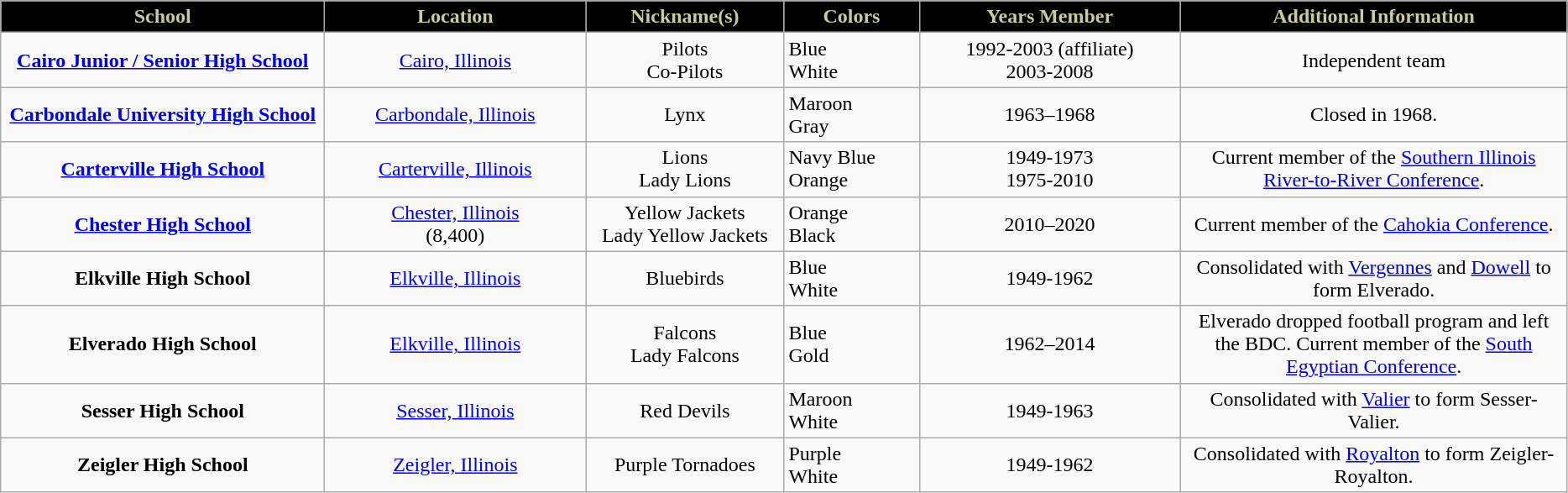<table class="wikitable" border="1" style="text-align:center;">
<tr style="background: black; color: #cccc99">
<td width="250"><strong>School</strong></td>
<td width="200"><strong>Location</strong></td>
<td width="150"><strong>Nickname(s)</strong></td>
<td width="100"><strong>Colors</strong></td>
<td width="200"><strong>Years Member</strong></td>
<td width="300"><strong>Additional Information</strong></td>
</tr>
<tr>
<td><strong><a href='#'>Cairo Junior / Senior High School</a></strong></td>
<td><a href='#'>Cairo, Illinois</a></td>
<td>Pilots<br>Co-Pilots</td>
<td align="left"> Blue<br> White</td>
<td>1992-2003 (affiliate)<br>2003-2008</td>
<td>Independent team</td>
</tr>
<tr>
<td><a href='#'><strong>Carbondale University High School</strong></a></td>
<td><a href='#'>Carbondale, Illinois</a></td>
<td>Lynx</td>
<td align="left"> Maroon<br> Gray</td>
<td>1963–1968</td>
<td>Closed in 1968.</td>
</tr>
<tr>
<td><strong><a href='#'>Carterville High School</a></strong></td>
<td><a href='#'>Carterville, Illinois</a></td>
<td>Lions<br>Lady Lions</td>
<td align="left"> Navy Blue<br> Orange</td>
<td>1949-1973<br>1975-2010</td>
<td>Current member of the <a href='#'>Southern Illinois River-to-River Conference</a>.</td>
</tr>
<tr>
<td><strong><a href='#'>Chester High School</a></strong></td>
<td><a href='#'>Chester, Illinois</a><br>(8,400)</td>
<td>Yellow Jackets<br>Lady Yellow Jackets</td>
<td align="left"> Orange<br> Black</td>
<td>2010–2020</td>
<td>Current member of the <a href='#'>Cahokia Conference</a>.</td>
</tr>
<tr>
<td><strong>Elkville High School</strong></td>
<td><a href='#'>Elkville, Illinois</a></td>
<td>Bluebirds</td>
<td align="left"> Blue<br> White</td>
<td>1949-1962</td>
<td>Consolidated with <a href='#'>Vergennes</a> and <a href='#'>Dowell</a> to form Elverado.</td>
</tr>
<tr>
<td><strong>Elverado High School</strong></td>
<td><a href='#'>Elkville, Illinois</a></td>
<td>Falcons<br>Lady Falcons</td>
<td align="left"> Blue<br> Gold</td>
<td>1962–2014</td>
<td>Elverado dropped football program and left the BDC. Current member of the <a href='#'>South Egyptian Conference</a>.</td>
</tr>
<tr>
<td><strong>Sesser High School</strong></td>
<td><a href='#'>Sesser, Illinois</a></td>
<td>Red Devils</td>
<td align="left"> Maroon<br> White</td>
<td>1949-1963</td>
<td>Consolidated with <a href='#'>Valier</a> to form Sesser-Valier.</td>
</tr>
<tr>
<td><strong>Zeigler High School</strong></td>
<td><a href='#'>Zeigler, Illinois</a></td>
<td>Purple Tornadoes</td>
<td align="left"> Purple<br> White</td>
<td>1949-1962</td>
<td>Consolidated with <a href='#'>Royalton</a> to form Zeigler-Royalton.</td>
</tr>
</table>
